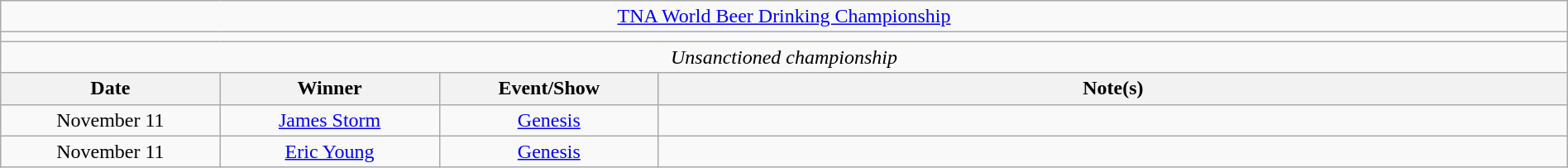<table class="wikitable" style="text-align:center; width:100%;">
<tr>
<td colspan="5"><a href='#'>TNA World Beer Drinking Championship</a></td>
</tr>
<tr>
<td colspan="5"><strong></strong></td>
</tr>
<tr>
<td colspan="5"><em>Unsanctioned championship</em></td>
</tr>
<tr>
<th width="14%">Date</th>
<th width="14%">Winner</th>
<th width="14%">Event/Show</th>
<th width="58%">Note(s)</th>
</tr>
<tr>
<td>November 11</td>
<td><a href='#'>James Storm</a></td>
<td><a href='#'>Genesis</a></td>
<td></td>
</tr>
<tr>
<td>November 11</td>
<td><a href='#'>Eric Young</a></td>
<td><a href='#'>Genesis</a></td>
<td></td>
</tr>
</table>
